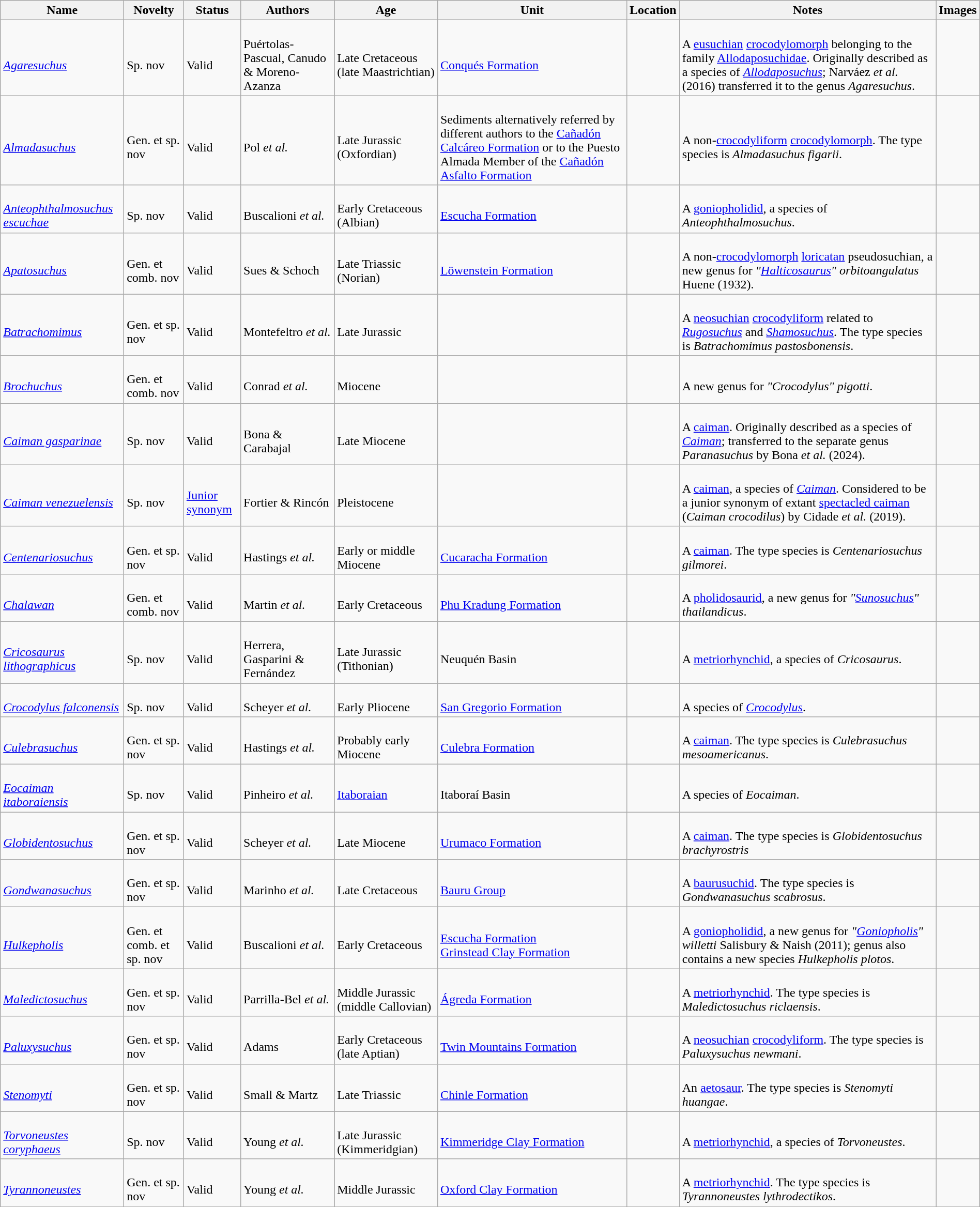<table class="wikitable sortable" align="center" width="100%">
<tr>
<th>Name</th>
<th>Novelty</th>
<th>Status</th>
<th>Authors</th>
<th>Age</th>
<th>Unit</th>
<th>Location</th>
<th>Notes</th>
<th>Images</th>
</tr>
<tr>
<td><br><em><a href='#'>Agaresuchus</a></em></td>
<td><br>Sp. nov</td>
<td><br>Valid</td>
<td><br>Puértolas-Pascual, Canudo & Moreno-Azanza</td>
<td><br>Late Cretaceous (late Maastrichtian)</td>
<td><br><a href='#'>Conqués Formation</a></td>
<td><br></td>
<td><br>A <a href='#'>eusuchian</a> <a href='#'>crocodylomorph</a> belonging to the family <a href='#'>Allodaposuchidae</a>. Originally described as a species of <em><a href='#'>Allodaposuchus</a></em>; Narváez <em>et al.</em> (2016) transferred it to the genus <em>Agaresuchus</em>.</td>
<td></td>
</tr>
<tr>
<td><br><em><a href='#'>Almadasuchus</a></em></td>
<td><br>Gen. et sp. nov</td>
<td><br>Valid</td>
<td><br>Pol <em>et al.</em></td>
<td><br>Late Jurassic (Oxfordian)</td>
<td><br>Sediments alternatively referred by different authors to the <a href='#'>Cañadón Calcáreo Formation</a> or to the Puesto Almada Member of the <a href='#'>Cañadón Asfalto Formation</a></td>
<td><br></td>
<td><br>A non-<a href='#'>crocodyliform</a> <a href='#'>crocodylomorph</a>. The type species is <em>Almadasuchus figarii</em>.</td>
<td></td>
</tr>
<tr>
<td><br><em><a href='#'>Anteophthalmosuchus escuchae</a></em></td>
<td><br>Sp. nov</td>
<td><br>Valid</td>
<td><br>Buscalioni <em>et al.</em></td>
<td><br>Early Cretaceous (Albian)</td>
<td><br><a href='#'>Escucha Formation</a></td>
<td><br></td>
<td><br>A <a href='#'>goniopholidid</a>, a species of <em>Anteophthalmosuchus</em>.</td>
<td></td>
</tr>
<tr>
<td><br><em><a href='#'>Apatosuchus</a></em></td>
<td><br>Gen. et comb. nov</td>
<td><br>Valid</td>
<td><br>Sues & Schoch</td>
<td><br>Late Triassic (Norian)</td>
<td><br><a href='#'>Löwenstein Formation</a></td>
<td><br></td>
<td><br>A non-<a href='#'>crocodylomorph</a> <a href='#'>loricatan</a> pseudosuchian, a new genus for <em>"<a href='#'>Halticosaurus</a>" orbitoangulatus</em> Huene (1932).</td>
<td></td>
</tr>
<tr>
<td><br><em><a href='#'>Batrachomimus</a></em></td>
<td><br>Gen. et sp. nov</td>
<td><br>Valid</td>
<td><br>Montefeltro <em>et al.</em></td>
<td><br>Late Jurassic</td>
<td></td>
<td><br></td>
<td><br>A <a href='#'>neosuchian</a> <a href='#'>crocodyliform</a> related to <em><a href='#'>Rugosuchus</a></em> and <em><a href='#'>Shamosuchus</a></em>. The type species is <em>Batrachomimus pastosbonensis</em>.</td>
<td></td>
</tr>
<tr>
<td><br><em><a href='#'>Brochuchus</a></em></td>
<td><br>Gen. et comb. nov</td>
<td><br>Valid</td>
<td><br>Conrad <em>et al.</em></td>
<td><br>Miocene</td>
<td></td>
<td><br></td>
<td><br>A new genus for <em>"Crocodylus" pigotti</em>.</td>
<td></td>
</tr>
<tr>
<td><br><em><a href='#'>Caiman gasparinae</a></em></td>
<td><br>Sp. nov</td>
<td><br>Valid</td>
<td><br>Bona & Carabajal</td>
<td><br>Late Miocene</td>
<td></td>
<td><br></td>
<td><br>A <a href='#'>caiman</a>. Originally described as a species of <em><a href='#'>Caiman</a></em>; transferred to the separate genus <em>Paranasuchus</em> by Bona <em>et al.</em> (2024).</td>
<td></td>
</tr>
<tr>
<td><br><em><a href='#'>Caiman venezuelensis</a></em></td>
<td><br>Sp. nov</td>
<td><br><a href='#'>Junior synonym</a></td>
<td><br>Fortier & Rincón</td>
<td><br>Pleistocene</td>
<td></td>
<td><br></td>
<td><br>A <a href='#'>caiman</a>, a species of <em><a href='#'>Caiman</a></em>. Considered to be a junior synonym of extant <a href='#'>spectacled caiman</a> (<em>Caiman crocodilus</em>) by Cidade <em>et al.</em> (2019).</td>
<td></td>
</tr>
<tr>
<td><br><em><a href='#'>Centenariosuchus</a></em></td>
<td><br>Gen. et sp. nov</td>
<td><br>Valid</td>
<td><br>Hastings <em>et al.</em></td>
<td><br>Early or middle Miocene</td>
<td><br><a href='#'>Cucaracha Formation</a></td>
<td><br></td>
<td><br>A <a href='#'>caiman</a>. The type species is <em>Centenariosuchus gilmorei</em>.</td>
<td></td>
</tr>
<tr>
<td><br><em><a href='#'>Chalawan</a></em></td>
<td><br>Gen. et comb. nov</td>
<td><br>Valid</td>
<td><br>Martin <em>et al.</em></td>
<td><br>Early Cretaceous</td>
<td><br><a href='#'>Phu Kradung Formation</a></td>
<td><br></td>
<td><br>A <a href='#'>pholidosaurid</a>, a new genus for <em>"<a href='#'>Sunosuchus</a>" thailandicus</em>.</td>
<td></td>
</tr>
<tr>
<td><br><em><a href='#'>Cricosaurus lithographicus</a></em></td>
<td><br>Sp. nov</td>
<td><br>Valid</td>
<td><br>Herrera, Gasparini & Fernández</td>
<td><br>Late Jurassic (Tithonian)</td>
<td><br>Neuquén Basin</td>
<td><br></td>
<td><br>A <a href='#'>metriorhynchid</a>, a species of <em>Cricosaurus</em>.</td>
<td></td>
</tr>
<tr>
<td><br><em><a href='#'>Crocodylus falconensis</a></em></td>
<td><br>Sp. nov</td>
<td><br>Valid</td>
<td><br>Scheyer <em>et al.</em></td>
<td><br>Early Pliocene</td>
<td><br><a href='#'>San Gregorio Formation</a></td>
<td><br></td>
<td><br>A species of <em><a href='#'>Crocodylus</a></em>.</td>
<td></td>
</tr>
<tr>
<td><br><em><a href='#'>Culebrasuchus</a></em></td>
<td><br>Gen. et sp. nov</td>
<td><br>Valid</td>
<td><br>Hastings <em>et al.</em></td>
<td><br>Probably early Miocene</td>
<td><br><a href='#'>Culebra Formation</a></td>
<td><br></td>
<td><br>A <a href='#'>caiman</a>. The type species is <em>Culebrasuchus mesoamericanus</em>.</td>
<td></td>
</tr>
<tr>
<td><br><em><a href='#'>Eocaiman itaboraiensis</a></em></td>
<td><br>Sp. nov</td>
<td><br>Valid</td>
<td><br>Pinheiro <em>et al.</em></td>
<td><br><a href='#'>Itaboraian</a></td>
<td><br>Itaboraí Basin</td>
<td><br></td>
<td><br>A species of <em>Eocaiman</em>.</td>
<td></td>
</tr>
<tr>
<td><br><em><a href='#'>Globidentosuchus</a></em></td>
<td><br>Gen. et sp. nov</td>
<td><br>Valid</td>
<td><br>Scheyer <em>et al.</em></td>
<td><br>Late Miocene</td>
<td><br><a href='#'>Urumaco Formation</a></td>
<td><br></td>
<td><br>A <a href='#'>caiman</a>. The type species is <em>Globidentosuchus brachyrostris</em></td>
<td></td>
</tr>
<tr>
<td><br><em><a href='#'>Gondwanasuchus</a></em></td>
<td><br>Gen. et sp. nov</td>
<td><br>Valid</td>
<td><br>Marinho <em>et al.</em></td>
<td><br>Late Cretaceous</td>
<td><br><a href='#'>Bauru Group</a></td>
<td><br></td>
<td><br>A <a href='#'>baurusuchid</a>. The type species is <em>Gondwanasuchus scabrosus</em>.</td>
<td></td>
</tr>
<tr>
<td><br><em><a href='#'>Hulkepholis</a></em></td>
<td><br>Gen. et comb. et sp. nov</td>
<td><br>Valid</td>
<td><br>Buscalioni <em>et al.</em></td>
<td><br>Early Cretaceous</td>
<td><br><a href='#'>Escucha Formation</a><br>
<a href='#'>Grinstead Clay Formation</a></td>
<td><br><br>
</td>
<td><br>A <a href='#'>goniopholidid</a>, a new genus for <em>"<a href='#'>Goniopholis</a>" willetti</em> Salisbury & Naish (2011); genus also contains a new species <em>Hulkepholis plotos</em>.</td>
<td></td>
</tr>
<tr>
<td><br><em><a href='#'>Maledictosuchus</a></em></td>
<td><br>Gen. et sp. nov</td>
<td><br>Valid</td>
<td><br>Parrilla-Bel <em>et al.</em></td>
<td><br>Middle Jurassic (middle Callovian)</td>
<td><br><a href='#'>Ágreda Formation</a></td>
<td><br></td>
<td><br>A <a href='#'>metriorhynchid</a>. The type species is <em>Maledictosuchus riclaensis</em>.</td>
<td></td>
</tr>
<tr>
<td><br><em><a href='#'>Paluxysuchus</a></em></td>
<td><br>Gen. et sp. nov</td>
<td><br>Valid</td>
<td><br>Adams</td>
<td><br>Early Cretaceous (late Aptian)</td>
<td><br><a href='#'>Twin Mountains Formation</a></td>
<td><br></td>
<td><br>A <a href='#'>neosuchian</a> <a href='#'>crocodyliform</a>. The type species is <em>Paluxysuchus newmani</em>.</td>
<td></td>
</tr>
<tr>
<td><br><em><a href='#'>Stenomyti</a></em></td>
<td><br>Gen. et sp. nov</td>
<td><br>Valid</td>
<td><br>Small & Martz</td>
<td><br>Late Triassic</td>
<td><br><a href='#'>Chinle Formation</a></td>
<td><br></td>
<td><br>An <a href='#'>aetosaur</a>. The type species is <em>Stenomyti huangae</em>.</td>
<td></td>
</tr>
<tr>
<td><br><em><a href='#'>Torvoneustes coryphaeus</a></em></td>
<td><br>Sp. nov</td>
<td><br>Valid</td>
<td><br>Young <em>et al.</em></td>
<td><br>Late Jurassic (Kimmeridgian)</td>
<td><br><a href='#'>Kimmeridge Clay Formation</a></td>
<td><br></td>
<td><br>A <a href='#'>metriorhynchid</a>, a species of <em>Torvoneustes</em>.</td>
<td></td>
</tr>
<tr>
<td><br><em><a href='#'>Tyrannoneustes</a></em></td>
<td><br>Gen. et sp. nov</td>
<td><br>Valid</td>
<td><br>Young <em>et al.</em></td>
<td><br>Middle Jurassic</td>
<td><br><a href='#'>Oxford Clay Formation</a></td>
<td><br></td>
<td><br>A <a href='#'>metriorhynchid</a>. The type species is <em>Tyrannoneustes lythrodectikos</em>.</td>
<td></td>
</tr>
<tr>
</tr>
</table>
